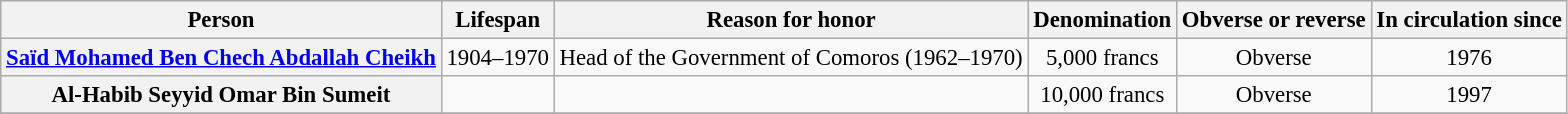<table class="wikitable" style="font-size: 95%; text-align:center;">
<tr>
<th>Person</th>
<th>Lifespan</th>
<th>Reason for honor</th>
<th>Denomination</th>
<th>Obverse or reverse</th>
<th>In circulation since</th>
</tr>
<tr>
<th><a href='#'>Saïd Mohamed Ben Chech Abdallah Cheikh</a></th>
<td>1904–1970</td>
<td>Head of the Government of Comoros (1962–1970)</td>
<td>5,000 francs</td>
<td>Obverse</td>
<td>1976</td>
</tr>
<tr>
<th>Al-Habib Seyyid Omar Bin Sumeit</th>
<td></td>
<td></td>
<td>10,000 francs</td>
<td>Obverse</td>
<td>1997</td>
</tr>
<tr>
</tr>
</table>
